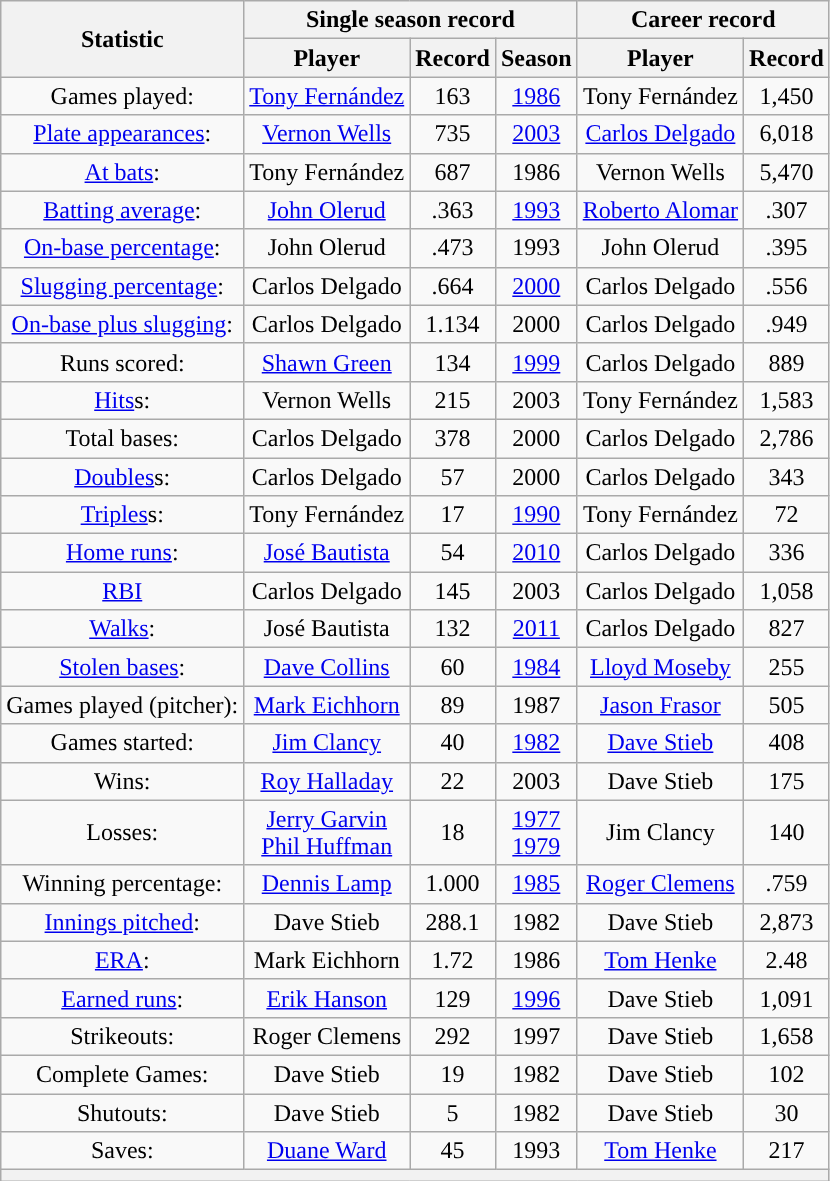<table class="wikitable" style="text-align:center">
<tr>
<th rowspan="2">Statistic</th>
<th colspan="3">Single season record</th>
<th colspan="2">Career record</th>
</tr>
<tr>
<th>Player</th>
<th>Record</th>
<th>Season</th>
<th>Player</th>
<th>Record</th>
</tr>
<tr>
<td>Games played:</td>
<td><a href='#'>Tony Fernández</a></td>
<td>163</td>
<td><a href='#'>1986</a></td>
<td>Tony Fernández</td>
<td>1,450</td>
</tr>
<tr>
<td><a href='#'>Plate appearances</a>:</td>
<td><a href='#'>Vernon Wells</a></td>
<td>735</td>
<td><a href='#'>2003</a></td>
<td><a href='#'>Carlos Delgado</a></td>
<td>6,018</td>
</tr>
<tr>
<td><a href='#'>At bats</a>:</td>
<td>Tony Fernández</td>
<td>687</td>
<td>1986</td>
<td>Vernon Wells</td>
<td>5,470</td>
</tr>
<tr>
<td><a href='#'>Batting average</a>:</td>
<td><a href='#'>John Olerud</a></td>
<td>.363</td>
<td><a href='#'>1993</a></td>
<td><a href='#'>Roberto Alomar</a></td>
<td>.307</td>
</tr>
<tr>
<td><a href='#'>On-base percentage</a>:</td>
<td>John Olerud</td>
<td>.473</td>
<td>1993</td>
<td>John Olerud</td>
<td>.395</td>
</tr>
<tr>
<td><a href='#'>Slugging percentage</a>:</td>
<td>Carlos Delgado</td>
<td>.664</td>
<td><a href='#'>2000</a></td>
<td>Carlos Delgado</td>
<td>.556</td>
</tr>
<tr>
<td><a href='#'>On-base plus slugging</a>:</td>
<td>Carlos Delgado</td>
<td>1.134</td>
<td>2000</td>
<td>Carlos Delgado</td>
<td>.949</td>
</tr>
<tr>
<td>Runs scored:</td>
<td><a href='#'>Shawn Green</a></td>
<td>134</td>
<td><a href='#'>1999</a></td>
<td>Carlos Delgado</td>
<td>889</td>
</tr>
<tr>
<td><a href='#'>Hits</a>s:</td>
<td>Vernon Wells</td>
<td>215</td>
<td>2003</td>
<td>Tony Fernández</td>
<td>1,583</td>
</tr>
<tr>
<td>Total bases:</td>
<td>Carlos Delgado</td>
<td>378</td>
<td>2000</td>
<td>Carlos Delgado</td>
<td>2,786</td>
</tr>
<tr>
<td><a href='#'>Doubles</a>s:</td>
<td>Carlos Delgado</td>
<td>57</td>
<td>2000</td>
<td>Carlos Delgado</td>
<td>343</td>
</tr>
<tr>
<td><a href='#'>Triples</a>s:</td>
<td>Tony Fernández</td>
<td>17</td>
<td><a href='#'>1990</a></td>
<td>Tony Fernández</td>
<td>72</td>
</tr>
<tr>
<td><a href='#'>Home runs</a>:</td>
<td><a href='#'>José Bautista</a></td>
<td>54</td>
<td><a href='#'>2010</a></td>
<td>Carlos Delgado</td>
<td>336</td>
</tr>
<tr>
<td><a href='#'>RBI</a></td>
<td>Carlos Delgado</td>
<td>145</td>
<td>2003</td>
<td>Carlos Delgado</td>
<td>1,058</td>
</tr>
<tr>
<td><a href='#'>Walks</a>:</td>
<td>José Bautista</td>
<td>132</td>
<td><a href='#'>2011</a></td>
<td>Carlos Delgado</td>
<td>827</td>
</tr>
<tr>
<td><a href='#'>Stolen bases</a>:</td>
<td><a href='#'>Dave Collins</a></td>
<td>60</td>
<td><a href='#'>1984</a></td>
<td><a href='#'>Lloyd Moseby</a></td>
<td>255</td>
</tr>
<tr>
<td>Games played (pitcher):</td>
<td><a href='#'>Mark Eichhorn</a></td>
<td>89</td>
<td>1987</td>
<td><a href='#'>Jason Frasor</a></td>
<td>505</td>
</tr>
<tr>
<td>Games started:</td>
<td><a href='#'>Jim Clancy</a></td>
<td>40</td>
<td><a href='#'>1982</a></td>
<td><a href='#'>Dave Stieb</a></td>
<td>408</td>
</tr>
<tr>
<td>Wins:</td>
<td><a href='#'>Roy Halladay</a></td>
<td>22</td>
<td>2003</td>
<td>Dave Stieb</td>
<td>175</td>
</tr>
<tr>
<td>Losses:</td>
<td><a href='#'>Jerry Garvin</a><br><a href='#'>Phil Huffman</a></td>
<td>18</td>
<td><a href='#'>1977</a><br><a href='#'>1979</a></td>
<td>Jim Clancy</td>
<td>140</td>
</tr>
<tr>
<td>Winning percentage:</td>
<td><a href='#'>Dennis Lamp</a></td>
<td>1.000</td>
<td><a href='#'>1985</a></td>
<td><a href='#'>Roger Clemens</a></td>
<td>.759</td>
</tr>
<tr>
<td><a href='#'>Innings pitched</a>:</td>
<td>Dave Stieb</td>
<td>288.1</td>
<td>1982</td>
<td>Dave Stieb</td>
<td>2,873</td>
</tr>
<tr>
<td><a href='#'>ERA</a>:</td>
<td>Mark Eichhorn</td>
<td>1.72</td>
<td>1986</td>
<td><a href='#'>Tom Henke</a></td>
<td>2.48</td>
</tr>
<tr>
<td><a href='#'>Earned runs</a>:</td>
<td><a href='#'>Erik Hanson</a></td>
<td>129</td>
<td><a href='#'>1996</a></td>
<td>Dave Stieb</td>
<td>1,091</td>
</tr>
<tr>
<td>Strikeouts:</td>
<td>Roger Clemens</td>
<td>292</td>
<td>1997</td>
<td>Dave Stieb</td>
<td>1,658</td>
</tr>
<tr>
<td>Complete Games:</td>
<td>Dave Stieb</td>
<td>19</td>
<td>1982</td>
<td>Dave Stieb</td>
<td>102</td>
</tr>
<tr>
<td>Shutouts:</td>
<td>Dave Stieb</td>
<td>5</td>
<td>1982</td>
<td>Dave Stieb</td>
<td>30</td>
</tr>
<tr>
<td>Saves:</td>
<td><a href='#'>Duane Ward</a></td>
<td>45</td>
<td>1993</td>
<td><a href='#'>Tom Henke</a></td>
<td>217</td>
</tr>
<tr>
<th colspan="6"></th>
</tr>
</table>
